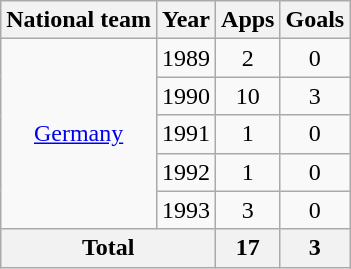<table class="wikitable" style="text-align:center">
<tr>
<th>National team</th>
<th>Year</th>
<th>Apps</th>
<th>Goals</th>
</tr>
<tr>
<td rowspan="5"><a href='#'>Germany</a></td>
<td>1989</td>
<td>2</td>
<td>0</td>
</tr>
<tr>
<td>1990</td>
<td>10</td>
<td>3</td>
</tr>
<tr>
<td>1991</td>
<td>1</td>
<td>0</td>
</tr>
<tr>
<td>1992</td>
<td>1</td>
<td>0</td>
</tr>
<tr>
<td>1993</td>
<td>3</td>
<td>0</td>
</tr>
<tr>
<th colspan="2">Total</th>
<th>17</th>
<th>3</th>
</tr>
</table>
